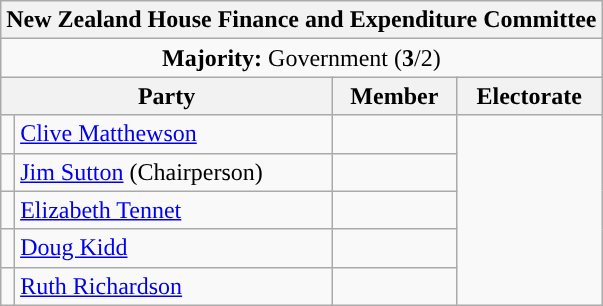<table class="wikitable">
<tr>
<th colspan="4">New Zealand House Finance and Expenditure Committee</th>
</tr>
<tr>
<td colspan="4" style="text-align:center; background:"><strong>Majority:</strong> Government (<strong>3</strong>/2)</td>
</tr>
<tr>
<th colspan="2">Party</th>
<th>Member</th>
<th>Electorate</th>
</tr>
<tr>
<td></td>
<td><a href='#'>Clive Matthewson</a></td>
<td></td>
</tr>
<tr>
<td></td>
<td><a href='#'>Jim Sutton</a> (Chairperson)</td>
<td></td>
</tr>
<tr>
<td></td>
<td><a href='#'>Elizabeth Tennet</a></td>
<td></td>
</tr>
<tr>
<td></td>
<td><a href='#'>Doug Kidd</a></td>
<td></td>
</tr>
<tr>
<td></td>
<td><a href='#'>Ruth Richardson</a></td>
<td></td>
</tr>
</table>
